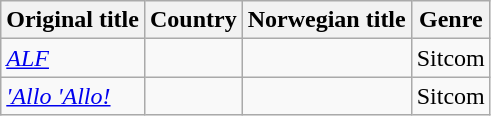<table class="wikitable">
<tr>
<th>Original title</th>
<th>Country</th>
<th>Norwegian title</th>
<th>Genre</th>
</tr>
<tr>
<td><em><a href='#'>ALF</a></em> </td>
<td></td>
<td></td>
<td>Sitcom</td>
</tr>
<tr>
<td><em><a href='#'>'Allo 'Allo!</a></em></td>
<td></td>
<td></td>
<td>Sitcom</td>
</tr>
</table>
